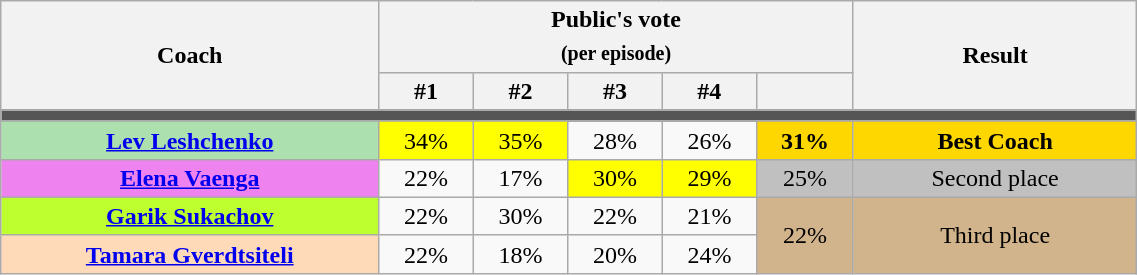<table class="wikitable sortable" style="text-align:center; width:60%;">
<tr>
<th rowspan=2 style="width:20%;">Coach</th>
<th colspan=5 style="width:20%;">Public's vote<br><sub>(per episode)</sub></th>
<th rowspan=2 style="width:15%;">Result</th>
</tr>
<tr>
<th style="width:5%;">#1</th>
<th style="width:5%;">#2</th>
<th style="width:5%;">#3</th>
<th style="width:5%;">#4</th>
<th style="width:5%;"></th>
</tr>
<tr>
<td colspan="8" style="background:#555;"></td>
</tr>
<tr>
<th style="background:#ace1af;"><a href='#'>Lev Leshchenko</a></th>
<td style="background:yellow;">34%</td>
<td style="background:yellow;">35%</td>
<td>28%</td>
<td>26%</td>
<td style="background:gold;"><strong>31%</strong></td>
<td style="background:gold;"><strong>Best Coach</strong></td>
</tr>
<tr>
<th style="background:#EE82EE;"><a href='#'>Elena Vaenga</a></th>
<td>22%</td>
<td>17%</td>
<td style="background:yellow;">30%</td>
<td style="background:yellow;">29%</td>
<td style="background:silver;">25%</td>
<td style="background:silver;">Second place</td>
</tr>
<tr>
<th style="background:#bdff2f;"><a href='#'>Garik Sukachov</a></th>
<td>22%</td>
<td>30%</td>
<td>22%</td>
<td>21%</td>
<td rowspan=2 style="background:tan;">22%</td>
<td rowspan=2 style="background:tan;">Third place</td>
</tr>
<tr>
<th style="background:#FFDAB9;"><a href='#'>Tamara Gverdtsiteli</a></th>
<td>22%</td>
<td>18%</td>
<td>20%</td>
<td>24%</td>
</tr>
</table>
